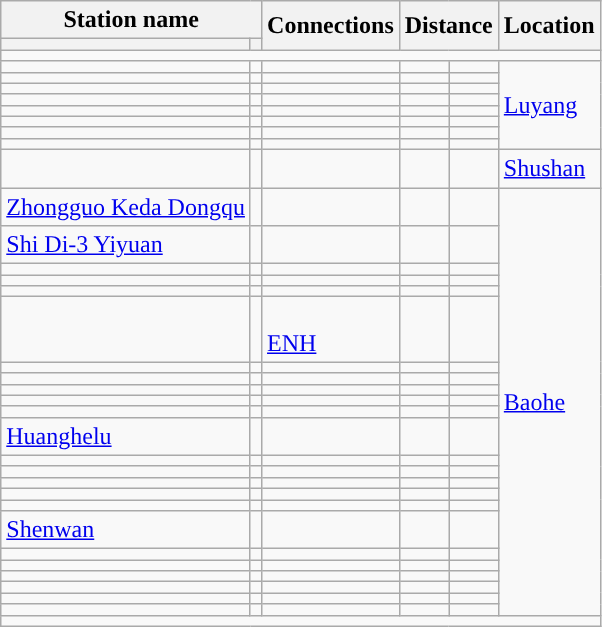<table class="wikitable">
<tr>
<th colspan="2">Station name</th>
<th rowspan="2">Connections</th>
<th colspan="2" rowspan="2">Distance<br></th>
<th rowspan="2">Location</th>
</tr>
<tr>
<th></th>
<th></th>
</tr>
<tr style="background:#">
<td colspan="6"></td>
</tr>
<tr>
<td></td>
<td></td>
<td></td>
<td></td>
<td></td>
<td rowspan="8"><a href='#'>Luyang</a></td>
</tr>
<tr>
<td></td>
<td></td>
<td></td>
<td></td>
<td></td>
</tr>
<tr>
<td></td>
<td></td>
<td></td>
<td></td>
<td></td>
</tr>
<tr>
<td></td>
<td></td>
<td></td>
<td></td>
<td></td>
</tr>
<tr>
<td></td>
<td></td>
<td></td>
<td></td>
<td></td>
</tr>
<tr>
<td></td>
<td></td>
<td></td>
<td></td>
<td></td>
</tr>
<tr>
<td></td>
<td></td>
<td></td>
<td></td>
<td></td>
</tr>
<tr>
<td></td>
<td></td>
<td></td>
<td></td>
<td></td>
</tr>
<tr>
<td></td>
<td></td>
<td></td>
<td></td>
<td></td>
<td><a href='#'>Shushan</a></td>
</tr>
<tr>
<td><a href='#'>Zhongguo Keda Dongqu</a></td>
<td></td>
<td></td>
<td></td>
<td></td>
<td rowspan="24"><a href='#'>Baohe</a></td>
</tr>
<tr>
<td><a href='#'>Shi Di-3 Yiyuan</a></td>
<td></td>
<td></td>
<td></td>
<td></td>
</tr>
<tr>
<td></td>
<td></td>
<td></td>
<td></td>
<td></td>
</tr>
<tr>
<td></td>
<td></td>
<td></td>
<td></td>
<td></td>
</tr>
<tr>
<td></td>
<td></td>
<td></td>
<td></td>
<td></td>
</tr>
<tr>
<td></td>
<td></td>
<td> <br> <a href='#'>ENH</a></td>
<td></td>
<td></td>
</tr>
<tr>
<td></td>
<td></td>
<td></td>
<td></td>
<td></td>
</tr>
<tr>
<td></td>
<td></td>
<td></td>
<td></td>
<td></td>
</tr>
<tr>
<td></td>
<td></td>
<td></td>
<td></td>
<td></td>
</tr>
<tr>
<td></td>
<td></td>
<td></td>
<td></td>
<td></td>
</tr>
<tr>
<td></td>
<td></td>
<td></td>
<td></td>
<td></td>
</tr>
<tr>
<td><a href='#'>Huanghelu</a></td>
<td></td>
<td></td>
<td></td>
<td></td>
</tr>
<tr>
<td></td>
<td></td>
<td></td>
<td></td>
<td></td>
</tr>
<tr>
<td></td>
<td></td>
<td></td>
<td></td>
<td></td>
</tr>
<tr>
<td></td>
<td></td>
<td></td>
<td></td>
<td></td>
</tr>
<tr>
<td></td>
<td></td>
<td></td>
<td></td>
<td></td>
</tr>
<tr>
<td></td>
<td></td>
<td></td>
<td></td>
<td></td>
</tr>
<tr>
<td><a href='#'>Shenwan</a></td>
<td></td>
<td></td>
<td></td>
<td></td>
</tr>
<tr>
<td></td>
<td></td>
<td></td>
<td></td>
<td></td>
</tr>
<tr>
<td></td>
<td></td>
<td></td>
<td></td>
<td></td>
</tr>
<tr>
<td></td>
<td></td>
<td></td>
<td></td>
<td></td>
</tr>
<tr>
<td></td>
<td></td>
<td></td>
<td></td>
<td></td>
</tr>
<tr>
<td></td>
<td></td>
<td></td>
<td></td>
<td></td>
</tr>
<tr>
<td></td>
<td></td>
<td></td>
<td></td>
<td></td>
</tr>
<tr style="background:#">
<td colspan="6"></td>
</tr>
</table>
